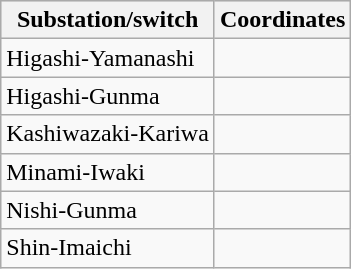<table class="wikitable sortable" style="float:left">
<tr bgcolor="#dfdfdf">
<th>Substation/switch</th>
<th>Coordinates</th>
</tr>
<tr>
<td>Higashi-Yamanashi</td>
<td></td>
</tr>
<tr>
<td>Higashi-Gunma</td>
<td></td>
</tr>
<tr>
<td>Kashiwazaki-Kariwa</td>
<td></td>
</tr>
<tr>
<td>Minami-Iwaki</td>
<td></td>
</tr>
<tr>
<td>Nishi-Gunma</td>
<td></td>
</tr>
<tr>
<td>Shin-Imaichi</td>
<td></td>
</tr>
</table>
